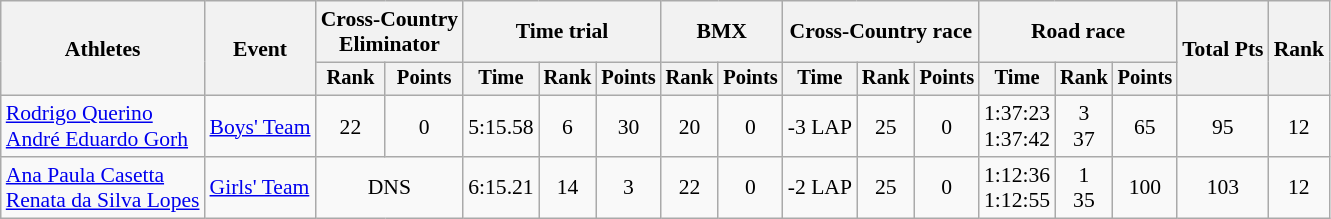<table class="wikitable" style="font-size:90%;">
<tr>
<th rowspan=2>Athletes</th>
<th rowspan=2>Event</th>
<th colspan=2>Cross-Country<br>Eliminator</th>
<th colspan=3>Time trial</th>
<th colspan=2>BMX</th>
<th colspan=3>Cross-Country race</th>
<th colspan=3>Road race</th>
<th rowspan=2>Total Pts</th>
<th rowspan=2>Rank</th>
</tr>
<tr style="font-size:95%">
<th>Rank</th>
<th>Points</th>
<th>Time</th>
<th>Rank</th>
<th>Points</th>
<th>Rank</th>
<th>Points</th>
<th>Time</th>
<th>Rank</th>
<th>Points</th>
<th>Time</th>
<th>Rank</th>
<th>Points</th>
</tr>
<tr align=center>
<td align=left><a href='#'>Rodrigo Querino</a><br><a href='#'>André Eduardo Gorh</a></td>
<td align=left><a href='#'>Boys' Team</a></td>
<td>22</td>
<td>0</td>
<td>5:15.58</td>
<td>6</td>
<td>30</td>
<td>20</td>
<td>0</td>
<td>-3 LAP</td>
<td>25</td>
<td>0</td>
<td>1:37:23<br>1:37:42</td>
<td>3<br>37</td>
<td>65</td>
<td>95</td>
<td>12</td>
</tr>
<tr align=center>
<td align=left><a href='#'>Ana Paula Casetta</a><br><a href='#'>Renata da Silva Lopes</a></td>
<td align=left><a href='#'>Girls' Team</a></td>
<td colspan=2>DNS</td>
<td>6:15.21</td>
<td>14</td>
<td>3</td>
<td>22</td>
<td>0</td>
<td>-2 LAP</td>
<td>25</td>
<td>0</td>
<td>1:12:36<br>1:12:55</td>
<td>1<br>35</td>
<td>100</td>
<td>103</td>
<td>12</td>
</tr>
</table>
